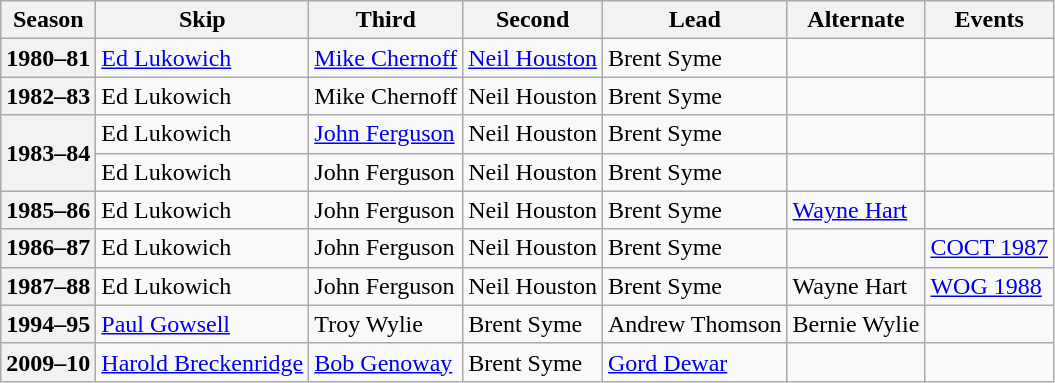<table class="wikitable">
<tr>
<th scope="col">Season</th>
<th scope="col">Skip</th>
<th scope="col">Third</th>
<th scope="col">Second</th>
<th scope="col">Lead</th>
<th scope="col">Alternate</th>
<th scope="col">Events</th>
</tr>
<tr>
<th scope="row">1980–81</th>
<td><a href='#'>Ed Lukowich</a></td>
<td><a href='#'>Mike Chernoff</a></td>
<td><a href='#'>Neil Houston</a></td>
<td>Brent Syme</td>
<td></td>
<td></td>
</tr>
<tr>
<th scope="row">1982–83</th>
<td>Ed Lukowich</td>
<td>Mike Chernoff</td>
<td>Neil Houston</td>
<td>Brent Syme</td>
<td></td>
<td> </td>
</tr>
<tr>
<th scope="row" rowspan="2">1983–84</th>
<td>Ed Lukowich</td>
<td><a href='#'>John Ferguson</a></td>
<td>Neil Houston</td>
<td>Brent Syme</td>
<td></td>
<td> </td>
</tr>
<tr>
<td>Ed Lukowich</td>
<td>John Ferguson</td>
<td>Neil Houston</td>
<td>Brent Syme</td>
<td></td>
<td> </td>
</tr>
<tr>
<th scope="row">1985–86</th>
<td>Ed Lukowich</td>
<td>John Ferguson</td>
<td>Neil Houston</td>
<td>Brent Syme</td>
<td><a href='#'>Wayne Hart</a></td>
<td> <br> </td>
</tr>
<tr>
<th scope="row">1986–87</th>
<td>Ed Lukowich</td>
<td>John Ferguson</td>
<td>Neil Houston</td>
<td>Brent Syme</td>
<td></td>
<td><a href='#'>COCT 1987</a> </td>
</tr>
<tr>
<th scope="row">1987–88</th>
<td>Ed Lukowich</td>
<td>John Ferguson</td>
<td>Neil Houston</td>
<td>Brent Syme</td>
<td>Wayne Hart</td>
<td><a href='#'>WOG 1988</a> </td>
</tr>
<tr>
<th scope="row">1994–95</th>
<td><a href='#'>Paul Gowsell</a></td>
<td>Troy Wylie</td>
<td>Brent Syme</td>
<td>Andrew Thomson</td>
<td>Bernie Wylie</td>
<td></td>
</tr>
<tr>
<th scope="row">2009–10</th>
<td><a href='#'>Harold Breckenridge</a></td>
<td><a href='#'>Bob Genoway</a></td>
<td>Brent Syme</td>
<td><a href='#'>Gord Dewar</a></td>
<td></td>
<td></td>
</tr>
</table>
